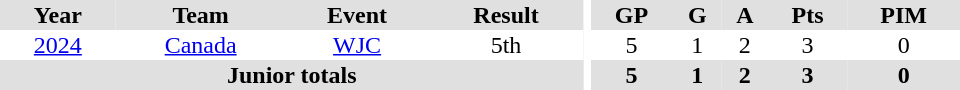<table border="0" cellpadding="1" cellspacing="0" ID="Table3" style="text-align:center; width:40em;">
<tr bgcolor="#e0e0e0">
<th>Year</th>
<th>Team</th>
<th>Event</th>
<th>Result</th>
<th rowspan="99" bgcolor="#ffffff"></th>
<th>GP</th>
<th>G</th>
<th>A</th>
<th>Pts</th>
<th>PIM</th>
</tr>
<tr>
<td><a href='#'>2024</a></td>
<td><a href='#'>Canada</a></td>
<td><a href='#'>WJC</a></td>
<td>5th</td>
<td>5</td>
<td>1</td>
<td>2</td>
<td>3</td>
<td>0</td>
</tr>
<tr bgcolor="#e0e0e0">
<th colspan="4">Junior totals</th>
<th>5</th>
<th>1</th>
<th>2</th>
<th>3</th>
<th>0</th>
</tr>
</table>
